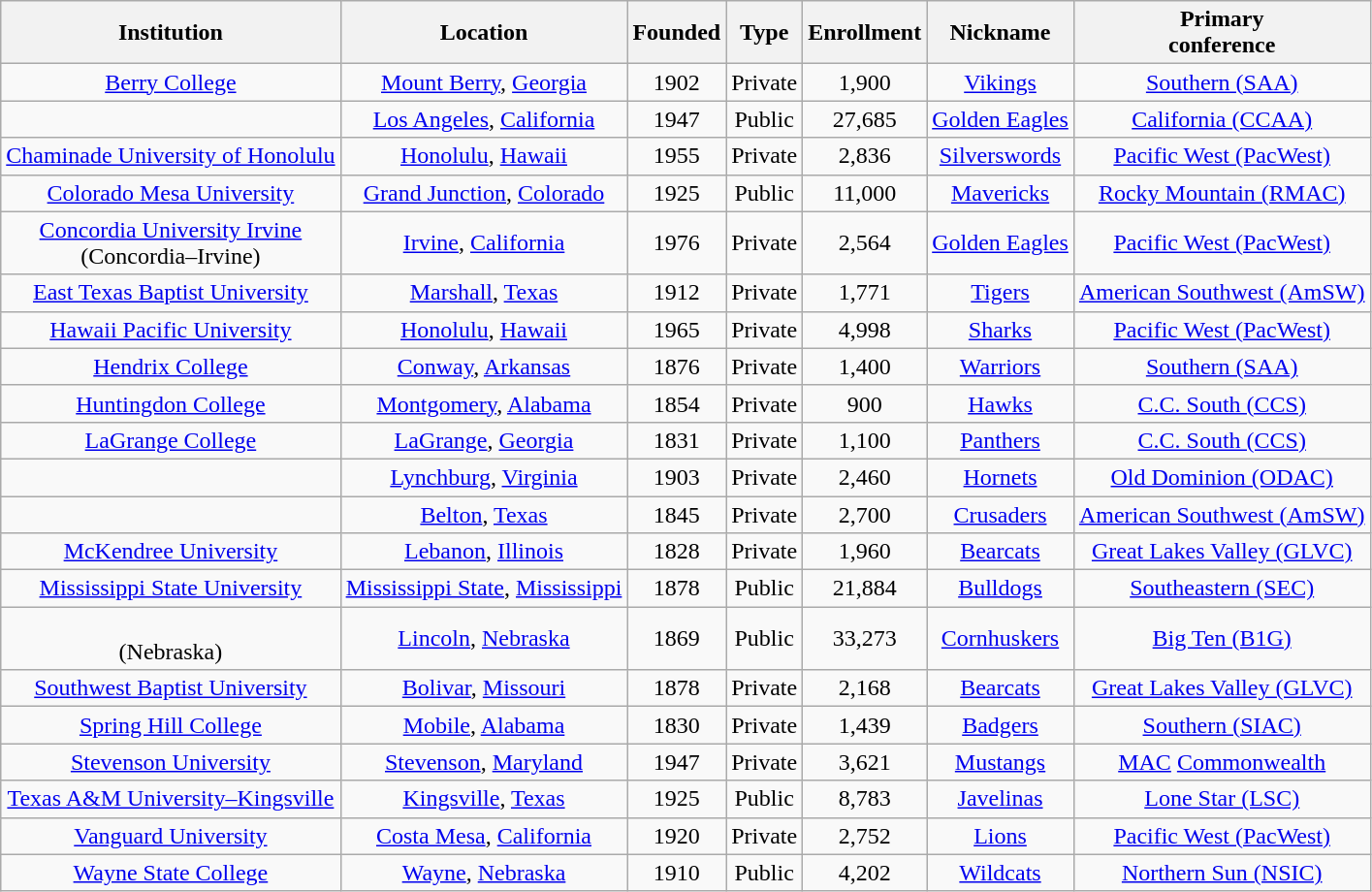<table class="wikitable sortable" style="text-align:center">
<tr>
<th>Institution</th>
<th>Location</th>
<th>Founded</th>
<th>Type</th>
<th>Enrollment</th>
<th>Nickname</th>
<th>Primary<br>conference</th>
</tr>
<tr>
<td><a href='#'>Berry College</a></td>
<td><a href='#'>Mount Berry</a>, <a href='#'>Georgia</a></td>
<td>1902</td>
<td>Private</td>
<td>1,900</td>
<td><a href='#'>Vikings</a></td>
<td><a href='#'>Southern (SAA)</a></td>
</tr>
<tr>
<td></td>
<td><a href='#'>Los Angeles</a>, <a href='#'>California</a></td>
<td>1947</td>
<td>Public</td>
<td>27,685</td>
<td><a href='#'>Golden Eagles</a></td>
<td><a href='#'>California (CCAA)</a></td>
</tr>
<tr>
<td><a href='#'>Chaminade University of Honolulu</a></td>
<td><a href='#'>Honolulu</a>, <a href='#'>Hawaii</a></td>
<td>1955</td>
<td>Private</td>
<td>2,836</td>
<td><a href='#'>Silverswords</a></td>
<td><a href='#'>Pacific West (PacWest)</a></td>
</tr>
<tr>
<td><a href='#'>Colorado Mesa University</a></td>
<td><a href='#'>Grand Junction</a>, <a href='#'>Colorado</a></td>
<td>1925</td>
<td>Public</td>
<td>11,000</td>
<td><a href='#'>Mavericks</a></td>
<td><a href='#'>Rocky Mountain (RMAC)</a></td>
</tr>
<tr>
<td><a href='#'>Concordia University Irvine</a><br>(Concordia–Irvine)</td>
<td><a href='#'>Irvine</a>, <a href='#'>California</a></td>
<td>1976</td>
<td>Private</td>
<td>2,564</td>
<td><a href='#'>Golden Eagles</a></td>
<td><a href='#'>Pacific West (PacWest)</a></td>
</tr>
<tr>
<td><a href='#'>East Texas Baptist University</a></td>
<td><a href='#'>Marshall</a>, <a href='#'>Texas</a></td>
<td>1912</td>
<td>Private</td>
<td>1,771</td>
<td><a href='#'>Tigers</a></td>
<td><a href='#'>American Southwest (AmSW)</a></td>
</tr>
<tr>
<td><a href='#'>Hawaii Pacific University</a></td>
<td><a href='#'>Honolulu</a>, <a href='#'>Hawaii</a></td>
<td>1965</td>
<td>Private</td>
<td>4,998</td>
<td><a href='#'>Sharks</a></td>
<td><a href='#'>Pacific West (PacWest)</a></td>
</tr>
<tr>
<td><a href='#'>Hendrix College</a></td>
<td><a href='#'>Conway</a>, <a href='#'>Arkansas</a></td>
<td>1876</td>
<td>Private</td>
<td>1,400</td>
<td><a href='#'>Warriors</a></td>
<td><a href='#'>Southern (SAA)</a></td>
</tr>
<tr>
<td><a href='#'>Huntingdon College</a></td>
<td><a href='#'>Montgomery</a>, <a href='#'>Alabama</a></td>
<td>1854</td>
<td>Private</td>
<td>900</td>
<td><a href='#'>Hawks</a></td>
<td><a href='#'>C.C. South (CCS)</a></td>
</tr>
<tr>
<td><a href='#'>LaGrange College</a></td>
<td><a href='#'>LaGrange</a>, <a href='#'>Georgia</a></td>
<td>1831</td>
<td>Private</td>
<td>1,100</td>
<td><a href='#'>Panthers</a></td>
<td><a href='#'>C.C. South (CCS)</a></td>
</tr>
<tr>
<td></td>
<td><a href='#'>Lynchburg</a>, <a href='#'>Virginia</a></td>
<td>1903</td>
<td>Private</td>
<td>2,460</td>
<td><a href='#'>Hornets</a></td>
<td><a href='#'>Old Dominion (ODAC)</a></td>
</tr>
<tr>
<td></td>
<td><a href='#'>Belton</a>, <a href='#'>Texas</a></td>
<td>1845</td>
<td>Private</td>
<td>2,700</td>
<td><a href='#'>Crusaders</a></td>
<td><a href='#'>American Southwest (AmSW)</a></td>
</tr>
<tr>
<td><a href='#'>McKendree University</a></td>
<td><a href='#'>Lebanon</a>, <a href='#'>Illinois</a></td>
<td>1828</td>
<td>Private</td>
<td>1,960</td>
<td><a href='#'>Bearcats</a></td>
<td><a href='#'>Great Lakes Valley (GLVC)</a></td>
</tr>
<tr>
<td><a href='#'>Mississippi State University</a></td>
<td><a href='#'>Mississippi State</a>, <a href='#'>Mississippi</a></td>
<td>1878</td>
<td>Public</td>
<td>21,884</td>
<td><a href='#'>Bulldogs</a></td>
<td><a href='#'>Southeastern (SEC)</a></td>
</tr>
<tr>
<td><br>(Nebraska)</td>
<td><a href='#'>Lincoln</a>, <a href='#'>Nebraska</a></td>
<td>1869</td>
<td>Public</td>
<td>33,273</td>
<td><a href='#'>Cornhuskers</a></td>
<td><a href='#'>Big Ten (B1G)</a></td>
</tr>
<tr>
<td><a href='#'>Southwest Baptist University</a></td>
<td><a href='#'>Bolivar</a>, <a href='#'>Missouri</a></td>
<td>1878</td>
<td>Private</td>
<td>2,168</td>
<td><a href='#'>Bearcats</a></td>
<td><a href='#'>Great Lakes Valley (GLVC)</a></td>
</tr>
<tr>
<td><a href='#'>Spring Hill College</a></td>
<td><a href='#'>Mobile</a>, <a href='#'>Alabama</a></td>
<td>1830</td>
<td>Private</td>
<td>1,439</td>
<td><a href='#'>Badgers</a></td>
<td><a href='#'>Southern (SIAC)</a></td>
</tr>
<tr>
<td><a href='#'>Stevenson University</a></td>
<td><a href='#'>Stevenson</a>, <a href='#'>Maryland</a></td>
<td>1947</td>
<td>Private</td>
<td>3,621</td>
<td><a href='#'>Mustangs</a></td>
<td><a href='#'>MAC</a> <a href='#'>Commonwealth</a></td>
</tr>
<tr>
<td><a href='#'>Texas A&M University–Kingsville</a></td>
<td><a href='#'>Kingsville</a>, <a href='#'>Texas</a></td>
<td>1925</td>
<td>Public</td>
<td>8,783</td>
<td><a href='#'>Javelinas</a></td>
<td><a href='#'>Lone Star (LSC)</a></td>
</tr>
<tr>
<td><a href='#'>Vanguard University</a></td>
<td><a href='#'>Costa Mesa</a>, <a href='#'>California</a></td>
<td>1920</td>
<td>Private</td>
<td>2,752</td>
<td><a href='#'>Lions</a></td>
<td><a href='#'>Pacific West (PacWest)</a></td>
</tr>
<tr>
<td><a href='#'>Wayne State College</a></td>
<td><a href='#'>Wayne</a>, <a href='#'>Nebraska</a></td>
<td>1910</td>
<td>Public</td>
<td>4,202</td>
<td><a href='#'>Wildcats</a></td>
<td><a href='#'>Northern Sun (NSIC)</a></td>
</tr>
</table>
